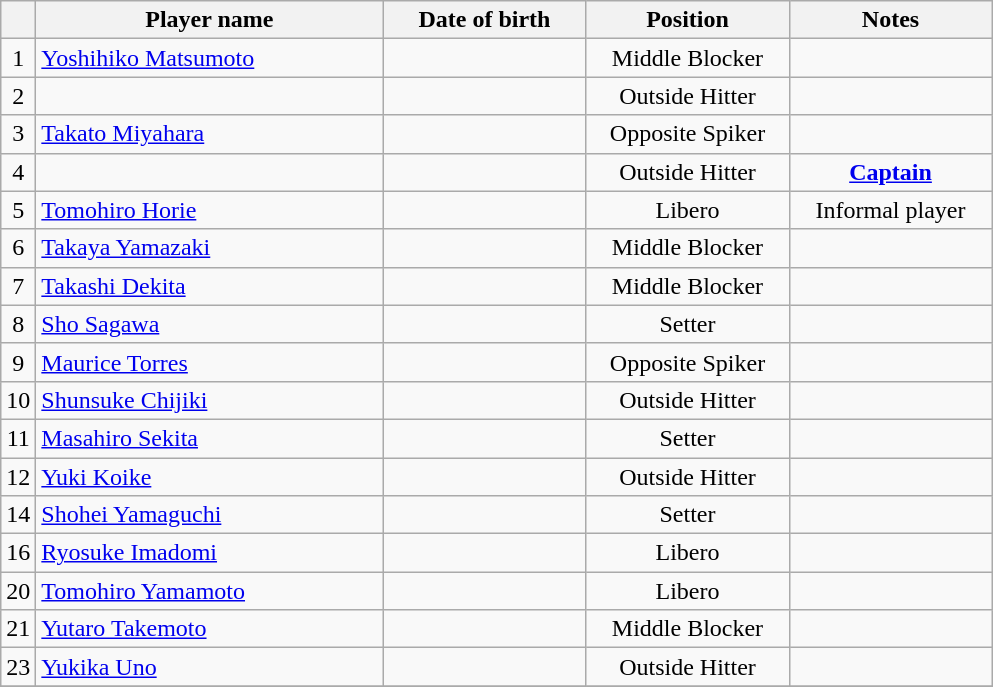<table class="wikitable sortable" style="font-size:100%; text-align:center;">
<tr>
<th></th>
<th style="width:14em">Player name</th>
<th style="width:8em">Date of birth</th>
<th style="width:8em">Position</th>
<th style="width:8em">Notes</th>
</tr>
<tr>
<td>1</td>
<td align=left> <a href='#'>Yoshihiko Matsumoto</a></td>
<td align=right></td>
<td>Middle Blocker</td>
<td></td>
</tr>
<tr>
<td>2</td>
<td align=left> </td>
<td align=right></td>
<td>Outside Hitter</td>
<td></td>
</tr>
<tr>
<td>3</td>
<td align=left> <a href='#'>Takato Miyahara</a></td>
<td align=right></td>
<td>Opposite Spiker</td>
<td></td>
</tr>
<tr>
<td>4</td>
<td align=left> </td>
<td align=right></td>
<td>Outside Hitter</td>
<td><strong><a href='#'>Captain</a></strong></td>
</tr>
<tr>
<td>5</td>
<td align=left> <a href='#'>Tomohiro Horie</a></td>
<td align=right></td>
<td>Libero</td>
<td>Informal player</td>
</tr>
<tr>
<td>6</td>
<td align=left> <a href='#'>Takaya Yamazaki</a></td>
<td align=right></td>
<td>Middle Blocker</td>
<td></td>
</tr>
<tr>
<td>7</td>
<td align=left> <a href='#'>Takashi Dekita</a></td>
<td align=right></td>
<td>Middle Blocker</td>
<td></td>
</tr>
<tr>
<td>8</td>
<td align=left> <a href='#'>Sho Sagawa</a></td>
<td align=right></td>
<td>Setter</td>
<td></td>
</tr>
<tr>
<td>9</td>
<td align=left> <a href='#'>Maurice Torres</a></td>
<td align=right></td>
<td>Opposite Spiker</td>
<td></td>
</tr>
<tr>
<td>10</td>
<td align=left> <a href='#'>Shunsuke Chijiki</a></td>
<td align=right></td>
<td>Outside Hitter</td>
<td></td>
</tr>
<tr>
<td>11</td>
<td align=left> <a href='#'>Masahiro Sekita</a></td>
<td align=right></td>
<td>Setter</td>
<td></td>
</tr>
<tr>
<td>12</td>
<td align=left> <a href='#'>Yuki Koike</a></td>
<td align=right></td>
<td>Outside Hitter</td>
<td></td>
</tr>
<tr>
<td>14</td>
<td align=left> <a href='#'>Shohei Yamaguchi</a></td>
<td align=right></td>
<td>Setter</td>
<td></td>
</tr>
<tr>
<td>16</td>
<td align=left> <a href='#'>Ryosuke Imadomi</a></td>
<td align=right></td>
<td>Libero</td>
<td></td>
</tr>
<tr>
<td>20</td>
<td align=left> <a href='#'>Tomohiro Yamamoto</a></td>
<td align=right></td>
<td>Libero</td>
<td></td>
</tr>
<tr>
<td>21</td>
<td align=left> <a href='#'>Yutaro Takemoto</a></td>
<td align=right></td>
<td>Middle Blocker</td>
<td></td>
</tr>
<tr>
<td>23</td>
<td align=left> <a href='#'>Yukika Uno</a></td>
<td align=right></td>
<td>Outside Hitter</td>
<td></td>
</tr>
<tr>
</tr>
</table>
